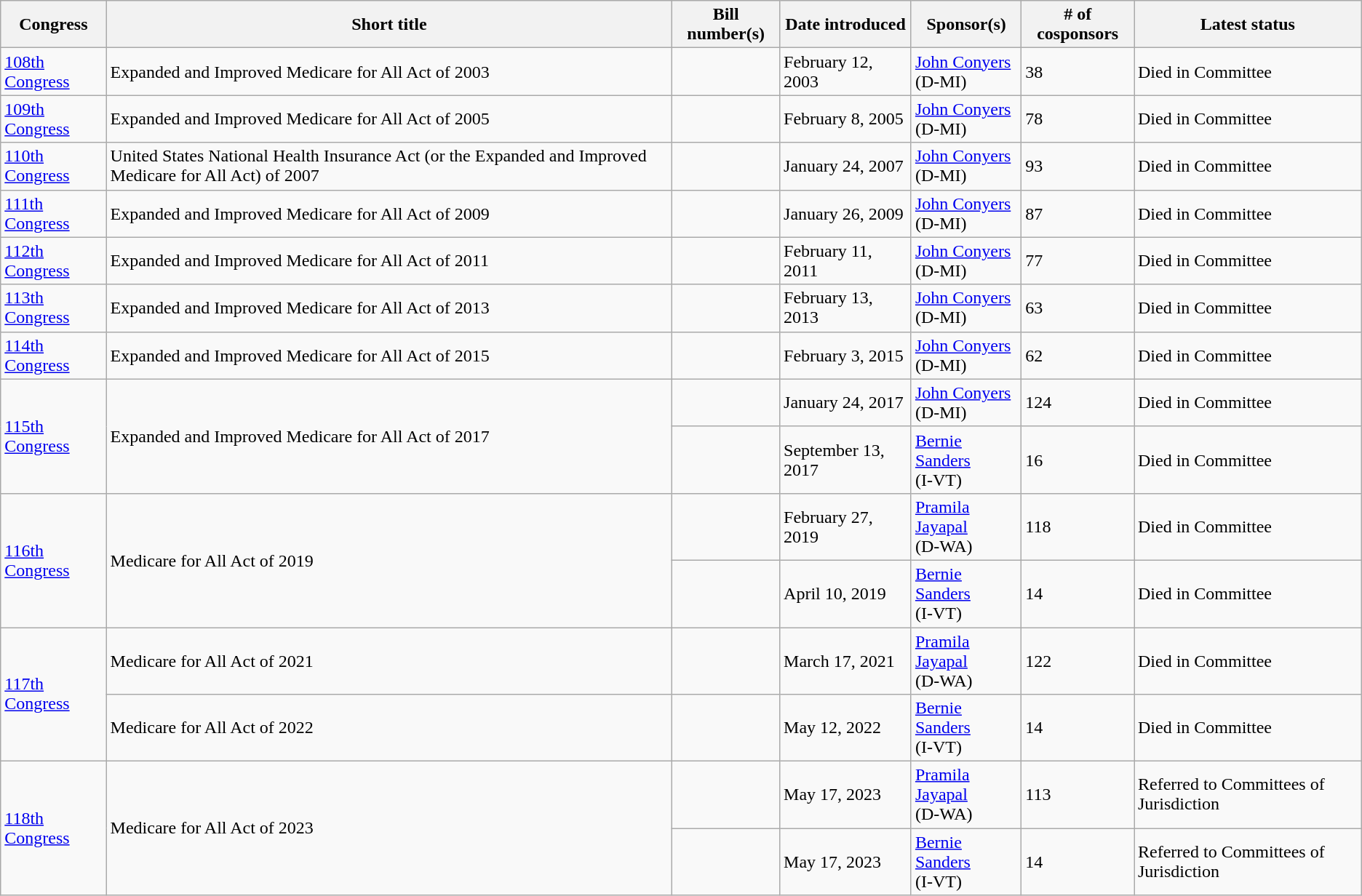<table class="wikitable">
<tr>
<th>Congress</th>
<th>Short title</th>
<th>Bill number(s)</th>
<th>Date introduced</th>
<th>Sponsor(s)</th>
<th># of cosponsors</th>
<th>Latest status</th>
</tr>
<tr>
<td><a href='#'>108th Congress</a></td>
<td>Expanded and Improved Medicare for All Act of 2003</td>
<td></td>
<td>February 12, 2003</td>
<td><a href='#'>John Conyers</a><br>(D-MI)</td>
<td>38</td>
<td>Died in Committee</td>
</tr>
<tr>
<td><a href='#'>109th Congress</a></td>
<td>Expanded and Improved Medicare for All Act of 2005</td>
<td></td>
<td>February 8, 2005</td>
<td><a href='#'>John Conyers</a><br>(D-MI)</td>
<td>78</td>
<td>Died in Committee</td>
</tr>
<tr>
<td><a href='#'>110th Congress</a></td>
<td>United States National Health Insurance Act (or the Expanded and Improved Medicare for All Act) of 2007</td>
<td></td>
<td>January 24, 2007</td>
<td><a href='#'>John Conyers</a><br>(D-MI)</td>
<td>93</td>
<td>Died in Committee</td>
</tr>
<tr>
<td><a href='#'>111th Congress</a></td>
<td>Expanded and Improved Medicare for All Act of 2009</td>
<td></td>
<td>January 26, 2009</td>
<td><a href='#'>John Conyers</a><br>(D-MI)</td>
<td>87</td>
<td>Died in Committee</td>
</tr>
<tr>
<td><a href='#'>112th Congress</a></td>
<td>Expanded and Improved Medicare for All Act of 2011</td>
<td></td>
<td>February 11, 2011</td>
<td><a href='#'>John Conyers</a><br>(D-MI)</td>
<td>77</td>
<td>Died in Committee</td>
</tr>
<tr>
<td><a href='#'>113th Congress</a></td>
<td>Expanded and Improved Medicare for All Act of 2013</td>
<td></td>
<td>February 13, 2013</td>
<td><a href='#'>John Conyers</a><br>(D-MI)</td>
<td>63</td>
<td>Died in Committee</td>
</tr>
<tr>
<td><a href='#'>114th Congress</a></td>
<td>Expanded and Improved Medicare for All Act of 2015</td>
<td></td>
<td>February 3, 2015</td>
<td><a href='#'>John Conyers</a><br>(D-MI)</td>
<td>62</td>
<td>Died in Committee</td>
</tr>
<tr>
<td rowspan="2"><a href='#'>115th Congress</a></td>
<td rowspan="2">Expanded and Improved Medicare for All Act of 2017</td>
<td></td>
<td>January 24, 2017</td>
<td><a href='#'>John Conyers</a><br>(D-MI)</td>
<td>124</td>
<td>Died in Committee</td>
</tr>
<tr>
<td></td>
<td>September 13, 2017</td>
<td><a href='#'>Bernie Sanders</a><br>(I-VT)</td>
<td>16</td>
<td>Died in Committee</td>
</tr>
<tr>
<td rowspan="2"><a href='#'>116th Congress</a></td>
<td rowspan="2">Medicare for All Act of 2019</td>
<td></td>
<td>February 27, 2019</td>
<td><a href='#'>Pramila Jayapal</a><br>(D-WA)</td>
<td>118</td>
<td>Died in Committee</td>
</tr>
<tr>
<td></td>
<td>April 10, 2019</td>
<td><a href='#'>Bernie Sanders</a><br>(I-VT)</td>
<td>14</td>
<td>Died in Committee</td>
</tr>
<tr>
<td rowspan="2"><a href='#'>117th Congress</a></td>
<td>Medicare for All Act of 2021</td>
<td></td>
<td>March 17, 2021</td>
<td><a href='#'>Pramila Jayapal</a><br>(D-WA)</td>
<td>122</td>
<td>Died in Committee</td>
</tr>
<tr>
<td>Medicare for All Act of 2022</td>
<td></td>
<td>May 12, 2022</td>
<td><a href='#'>Bernie Sanders</a><br>(I-VT)</td>
<td>14</td>
<td>Died in Committee</td>
</tr>
<tr>
<td rowspan="2"><a href='#'>118th Congress</a></td>
<td rowspan="2">Medicare for All Act of 2023</td>
<td></td>
<td>May 17, 2023</td>
<td><a href='#'>Pramila Jayapal</a><br>(D-WA)</td>
<td>113</td>
<td>Referred to Committees of Jurisdiction</td>
</tr>
<tr>
<td></td>
<td>May 17, 2023</td>
<td><a href='#'>Bernie Sanders</a><br>(I-VT)</td>
<td>14</td>
<td>Referred to Committees of Jurisdiction</td>
</tr>
</table>
